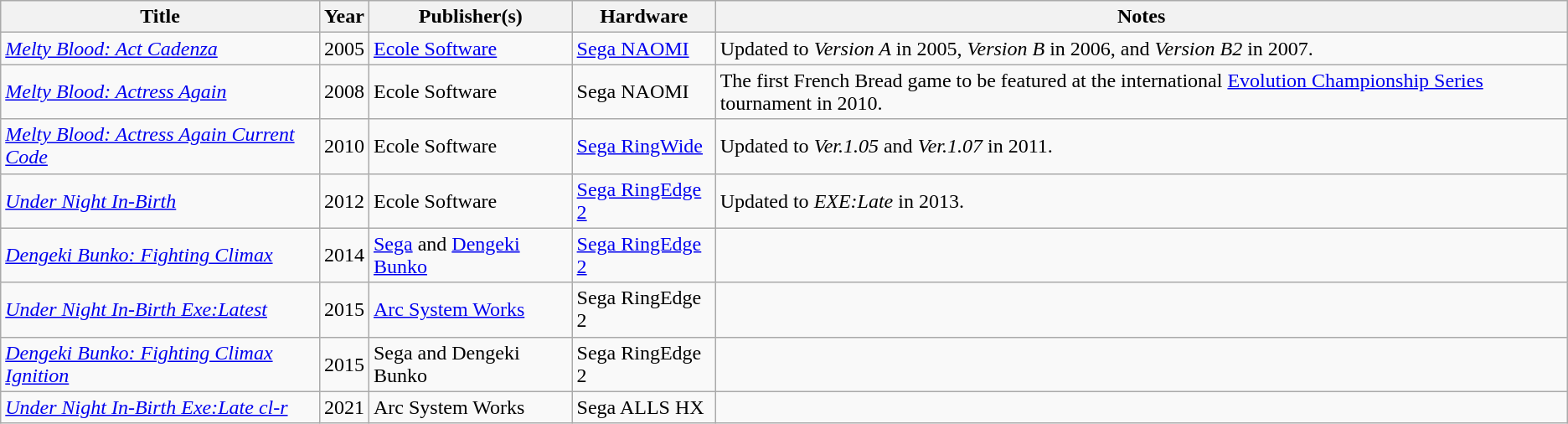<table class="wikitable sortable">
<tr>
<th>Title</th>
<th>Year</th>
<th>Publisher(s)</th>
<th>Hardware</th>
<th>Notes</th>
</tr>
<tr>
<td><em><a href='#'>Melty Blood: Act Cadenza</a></em></td>
<td>2005</td>
<td><a href='#'>Ecole Software</a></td>
<td><a href='#'>Sega NAOMI</a></td>
<td>Updated to <em>Version A</em> in 2005, <em>Version B</em> in 2006, and <em>Version B2</em> in 2007.</td>
</tr>
<tr>
<td><em><a href='#'>Melty Blood: Actress Again</a></em></td>
<td>2008</td>
<td>Ecole Software</td>
<td>Sega NAOMI</td>
<td>The first French Bread game to be featured at the international <a href='#'>Evolution Championship Series</a> tournament in 2010.</td>
</tr>
<tr>
<td><em><a href='#'>Melty Blood: Actress Again Current Code</a></em></td>
<td>2010</td>
<td>Ecole Software</td>
<td><a href='#'>Sega RingWide</a></td>
<td>Updated to <em>Ver.1.05</em> and <em>Ver.1.07</em> in 2011.</td>
</tr>
<tr>
<td><em><a href='#'>Under Night In-Birth</a></em></td>
<td>2012</td>
<td>Ecole Software</td>
<td><a href='#'>Sega RingEdge 2</a></td>
<td>Updated to <em>EXE:Late</em> in 2013.</td>
</tr>
<tr>
<td><em><a href='#'>Dengeki Bunko: Fighting Climax</a></em></td>
<td>2014</td>
<td><a href='#'>Sega</a> and <a href='#'>Dengeki Bunko</a></td>
<td><a href='#'>Sega RingEdge 2</a></td>
<td></td>
</tr>
<tr>
<td><em><a href='#'>Under Night In-Birth Exe:Latest</a></em></td>
<td>2015</td>
<td><a href='#'>Arc System Works</a></td>
<td>Sega RingEdge 2</td>
<td></td>
</tr>
<tr>
<td><em><a href='#'>Dengeki Bunko: Fighting Climax Ignition</a></em></td>
<td>2015</td>
<td>Sega and Dengeki Bunko</td>
<td>Sega RingEdge 2</td>
<td></td>
</tr>
<tr>
<td><em><a href='#'>Under Night In-Birth Exe:Late cl-r</a></em></td>
<td>2021</td>
<td>Arc System Works</td>
<td>Sega ALLS HX</td>
<td></td>
</tr>
</table>
